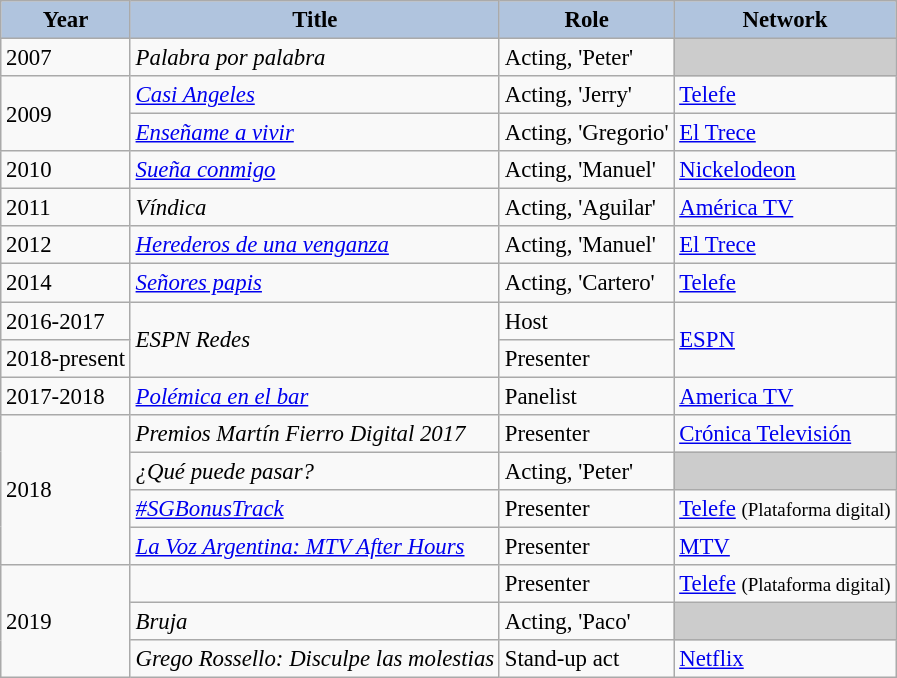<table class="wikitable" style="font-size: 95%;">
<tr>
<th style="background-color: LightSteelBlue;">Year</th>
<th style="background-color: LightSteelBlue;">Title</th>
<th style="background-color: LightSteelBlue;">Role</th>
<th style="background-color: LightSteelBlue;">Network</th>
</tr>
<tr>
<td>2007</td>
<td><em>Palabra por palabra</em></td>
<td>Acting, 'Peter'</td>
<td bgcolor="#CCCCCC"></td>
</tr>
<tr>
<td rowspan="2">2009</td>
<td><em><a href='#'>Casi Angeles</a> </em></td>
<td>Acting, 'Jerry'</td>
<td><a href='#'>Telefe</a></td>
</tr>
<tr>
<td><em><a href='#'>Enseñame a vivir</a> </em></td>
<td>Acting, 'Gregorio'</td>
<td><a href='#'>El Trece</a></td>
</tr>
<tr>
<td>2010</td>
<td><em><a href='#'>Sueña conmigo</a> </em></td>
<td>Acting, 'Manuel'</td>
<td><a href='#'>Nickelodeon</a></td>
</tr>
<tr>
<td>2011</td>
<td><em>Víndica </em></td>
<td>Acting, 'Aguilar'</td>
<td><a href='#'>América TV</a></td>
</tr>
<tr>
<td>2012</td>
<td><em><a href='#'>Herederos de una venganza</a></em></td>
<td>Acting, 'Manuel'</td>
<td><a href='#'>El Trece</a></td>
</tr>
<tr>
<td>2014</td>
<td><em><a href='#'>Señores papis</a></em></td>
<td>Acting, 'Cartero'</td>
<td><a href='#'>Telefe</a></td>
</tr>
<tr>
<td>2016-2017</td>
<td rowspan="2"><em>ESPN Redes</em></td>
<td>Host</td>
<td rowspan="2"><a href='#'>ESPN</a></td>
</tr>
<tr>
<td>2018-present</td>
<td>Presenter</td>
</tr>
<tr>
<td>2017-2018</td>
<td><em><a href='#'>Polémica en el bar</a></em></td>
<td>Panelist</td>
<td><a href='#'>America TV</a></td>
</tr>
<tr>
<td rowspan="4">2018</td>
<td><em>Premios Martín Fierro Digital 2017</em></td>
<td>Presenter</td>
<td><a href='#'>Crónica Televisión</a></td>
</tr>
<tr>
<td><em>¿Qué puede pasar?</em></td>
<td>Acting, 'Peter'</td>
<td bgcolor="#CCCCCC"></td>
</tr>
<tr>
<td><em><a href='#'>#SGBonusTrack</a></em></td>
<td>Presenter</td>
<td><a href='#'>Telefe</a> <small>(Plataforma digital)</small></td>
</tr>
<tr>
<td><em><a href='#'>La Voz Argentina: MTV After Hours</a></em></td>
<td>Presenter</td>
<td><a href='#'>MTV</a></td>
</tr>
<tr>
<td rowspan="3">2019</td>
<td></td>
<td>Presenter</td>
<td><a href='#'>Telefe</a> <small>(Plataforma digital)</small></td>
</tr>
<tr>
<td><em>Bruja</em></td>
<td>Acting, 'Paco'</td>
<td bgcolor="#CCCCCC"></td>
</tr>
<tr>
<td><em>Grego Rossello: Disculpe las molestias</em></td>
<td>Stand-up act</td>
<td><a href='#'>Netflix</a></td>
</tr>
</table>
